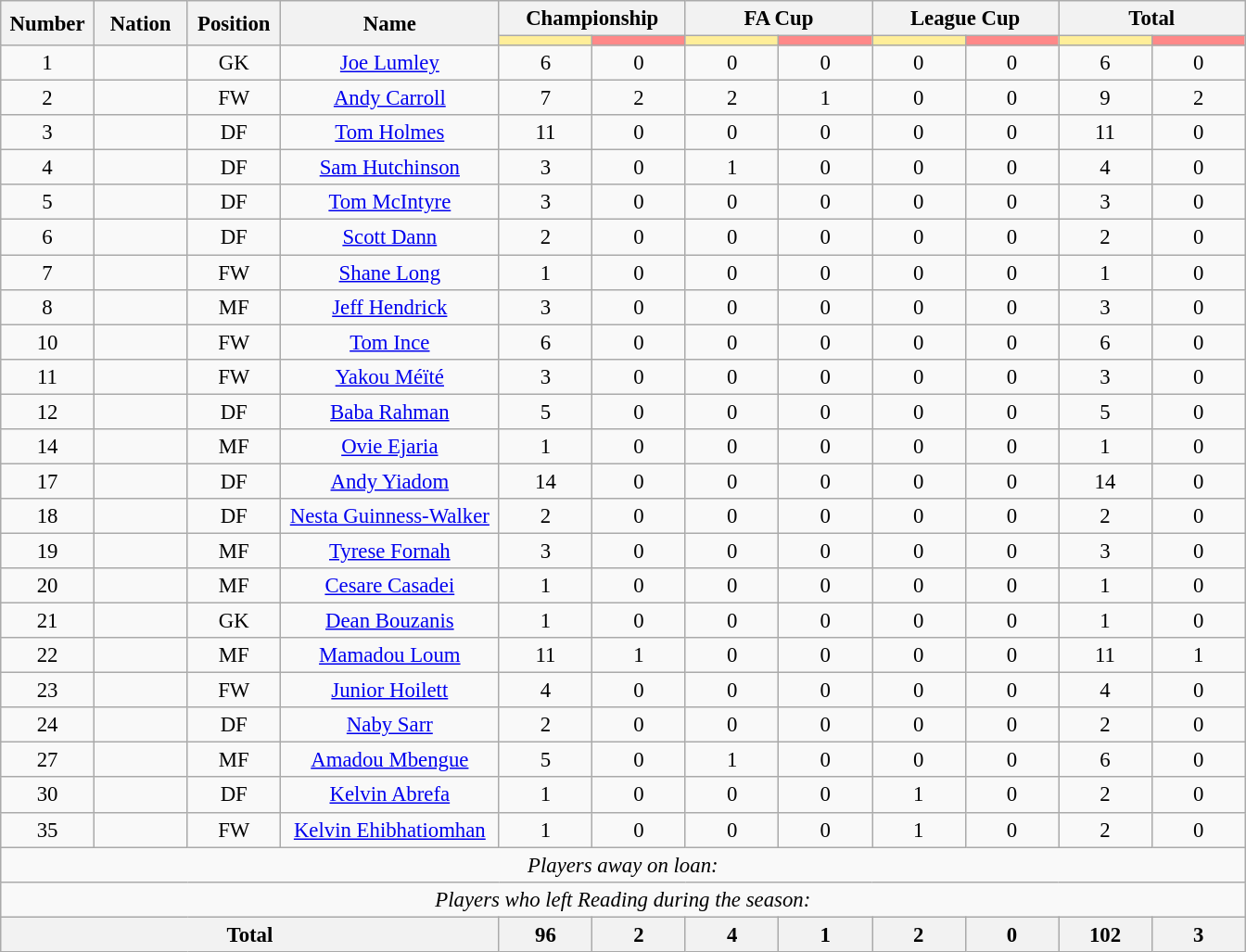<table class="wikitable" style="font-size: 95%; text-align: center;">
<tr>
<th rowspan=2 width=60>Number</th>
<th rowspan=2 width=60>Nation</th>
<th rowspan=2 width=60>Position</th>
<th rowspan=2 width=150>Name</th>
<th colspan=2>Championship</th>
<th colspan=2>FA Cup</th>
<th colspan=2>League Cup</th>
<th colspan=2>Total</th>
</tr>
<tr>
<th style="width:60px; background:#fe9;"></th>
<th style="width:60px; background:#ff8888;"></th>
<th style="width:60px; background:#fe9;"></th>
<th style="width:60px; background:#ff8888;"></th>
<th style="width:60px; background:#fe9;"></th>
<th style="width:60px; background:#ff8888;"></th>
<th style="width:60px; background:#fe9;"></th>
<th style="width:60px; background:#ff8888;"></th>
</tr>
<tr>
<td>1</td>
<td></td>
<td>GK</td>
<td><a href='#'>Joe Lumley</a></td>
<td>6</td>
<td>0</td>
<td>0</td>
<td>0</td>
<td>0</td>
<td>0</td>
<td>6</td>
<td>0</td>
</tr>
<tr>
<td>2</td>
<td></td>
<td>FW</td>
<td><a href='#'>Andy Carroll</a></td>
<td>7</td>
<td>2</td>
<td>2</td>
<td>1</td>
<td>0</td>
<td>0</td>
<td>9</td>
<td>2</td>
</tr>
<tr>
<td>3</td>
<td></td>
<td>DF</td>
<td><a href='#'>Tom Holmes</a></td>
<td>11</td>
<td>0</td>
<td>0</td>
<td>0</td>
<td>0</td>
<td>0</td>
<td>11</td>
<td>0</td>
</tr>
<tr>
<td>4</td>
<td></td>
<td>DF</td>
<td><a href='#'>Sam Hutchinson</a></td>
<td>3</td>
<td>0</td>
<td>1</td>
<td>0</td>
<td>0</td>
<td>0</td>
<td>4</td>
<td>0</td>
</tr>
<tr>
<td>5</td>
<td></td>
<td>DF</td>
<td><a href='#'>Tom McIntyre</a></td>
<td>3</td>
<td>0</td>
<td>0</td>
<td>0</td>
<td>0</td>
<td>0</td>
<td>3</td>
<td>0</td>
</tr>
<tr>
<td>6</td>
<td></td>
<td>DF</td>
<td><a href='#'>Scott Dann</a></td>
<td>2</td>
<td>0</td>
<td>0</td>
<td>0</td>
<td>0</td>
<td>0</td>
<td>2</td>
<td>0</td>
</tr>
<tr>
<td>7</td>
<td></td>
<td>FW</td>
<td><a href='#'>Shane Long</a></td>
<td>1</td>
<td>0</td>
<td>0</td>
<td>0</td>
<td>0</td>
<td>0</td>
<td>1</td>
<td>0</td>
</tr>
<tr>
<td>8</td>
<td></td>
<td>MF</td>
<td><a href='#'>Jeff Hendrick</a></td>
<td>3</td>
<td>0</td>
<td>0</td>
<td>0</td>
<td>0</td>
<td>0</td>
<td>3</td>
<td>0</td>
</tr>
<tr>
<td>10</td>
<td></td>
<td>FW</td>
<td><a href='#'>Tom Ince</a></td>
<td>6</td>
<td>0</td>
<td>0</td>
<td>0</td>
<td>0</td>
<td>0</td>
<td>6</td>
<td>0</td>
</tr>
<tr>
<td>11</td>
<td></td>
<td>FW</td>
<td><a href='#'>Yakou Méïté</a></td>
<td>3</td>
<td>0</td>
<td>0</td>
<td>0</td>
<td>0</td>
<td>0</td>
<td>3</td>
<td>0</td>
</tr>
<tr>
<td>12</td>
<td></td>
<td>DF</td>
<td><a href='#'>Baba Rahman</a></td>
<td>5</td>
<td>0</td>
<td>0</td>
<td>0</td>
<td>0</td>
<td>0</td>
<td>5</td>
<td>0</td>
</tr>
<tr>
<td>14</td>
<td></td>
<td>MF</td>
<td><a href='#'>Ovie Ejaria</a></td>
<td>1</td>
<td>0</td>
<td>0</td>
<td>0</td>
<td>0</td>
<td>0</td>
<td>1</td>
<td>0</td>
</tr>
<tr>
<td>17</td>
<td></td>
<td>DF</td>
<td><a href='#'>Andy Yiadom</a></td>
<td>14</td>
<td>0</td>
<td>0</td>
<td>0</td>
<td>0</td>
<td>0</td>
<td>14</td>
<td>0</td>
</tr>
<tr>
<td>18</td>
<td></td>
<td>DF</td>
<td><a href='#'>Nesta Guinness-Walker</a></td>
<td>2</td>
<td>0</td>
<td>0</td>
<td>0</td>
<td>0</td>
<td>0</td>
<td>2</td>
<td>0</td>
</tr>
<tr>
<td>19</td>
<td></td>
<td>MF</td>
<td><a href='#'>Tyrese Fornah</a></td>
<td>3</td>
<td>0</td>
<td>0</td>
<td>0</td>
<td>0</td>
<td>0</td>
<td>3</td>
<td>0</td>
</tr>
<tr>
<td>20</td>
<td></td>
<td>MF</td>
<td><a href='#'>Cesare Casadei</a></td>
<td>1</td>
<td>0</td>
<td>0</td>
<td>0</td>
<td>0</td>
<td>0</td>
<td>1</td>
<td>0</td>
</tr>
<tr>
<td>21</td>
<td></td>
<td>GK</td>
<td><a href='#'>Dean Bouzanis</a></td>
<td>1</td>
<td>0</td>
<td>0</td>
<td>0</td>
<td>0</td>
<td>0</td>
<td>1</td>
<td>0</td>
</tr>
<tr>
<td>22</td>
<td></td>
<td>MF</td>
<td><a href='#'>Mamadou Loum</a></td>
<td>11</td>
<td>1</td>
<td>0</td>
<td>0</td>
<td>0</td>
<td>0</td>
<td>11</td>
<td>1</td>
</tr>
<tr>
<td>23</td>
<td></td>
<td>FW</td>
<td><a href='#'>Junior Hoilett</a></td>
<td>4</td>
<td>0</td>
<td>0</td>
<td>0</td>
<td>0</td>
<td>0</td>
<td>4</td>
<td>0</td>
</tr>
<tr>
<td>24</td>
<td></td>
<td>DF</td>
<td><a href='#'>Naby Sarr</a></td>
<td>2</td>
<td>0</td>
<td>0</td>
<td>0</td>
<td>0</td>
<td>0</td>
<td>2</td>
<td>0</td>
</tr>
<tr>
<td>27</td>
<td></td>
<td>MF</td>
<td><a href='#'>Amadou Mbengue</a></td>
<td>5</td>
<td>0</td>
<td>1</td>
<td>0</td>
<td>0</td>
<td>0</td>
<td>6</td>
<td>0</td>
</tr>
<tr>
<td>30</td>
<td></td>
<td>DF</td>
<td><a href='#'>Kelvin Abrefa</a></td>
<td>1</td>
<td>0</td>
<td>0</td>
<td>0</td>
<td>1</td>
<td>0</td>
<td>2</td>
<td>0</td>
</tr>
<tr>
<td>35</td>
<td></td>
<td>FW</td>
<td><a href='#'>Kelvin Ehibhatiomhan</a></td>
<td>1</td>
<td>0</td>
<td>0</td>
<td>0</td>
<td>1</td>
<td>0</td>
<td>2</td>
<td>0</td>
</tr>
<tr>
<td colspan="13"><em>Players away on loan:</em></td>
</tr>
<tr>
<td colspan="13"><em>Players who left Reading during the season:</em></td>
</tr>
<tr>
<th colspan=4>Total</th>
<th>96</th>
<th>2</th>
<th>4</th>
<th>1</th>
<th>2</th>
<th>0</th>
<th>102</th>
<th>3</th>
</tr>
</table>
